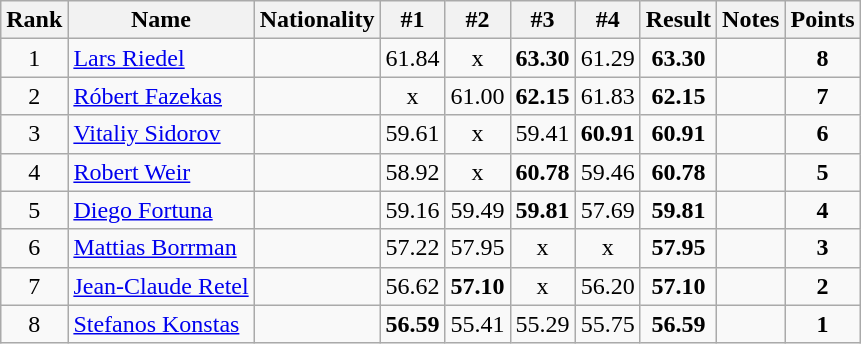<table class="wikitable sortable" style="text-align:center">
<tr>
<th>Rank</th>
<th>Name</th>
<th>Nationality</th>
<th>#1</th>
<th>#2</th>
<th>#3</th>
<th>#4</th>
<th>Result</th>
<th>Notes</th>
<th>Points</th>
</tr>
<tr>
<td>1</td>
<td align=left><a href='#'>Lars Riedel</a></td>
<td align=left></td>
<td>61.84</td>
<td>x</td>
<td><strong>63.30</strong></td>
<td>61.29</td>
<td><strong>63.30</strong></td>
<td></td>
<td><strong>8</strong></td>
</tr>
<tr>
<td>2</td>
<td align=left><a href='#'>Róbert Fazekas</a></td>
<td align=left></td>
<td>x</td>
<td>61.00</td>
<td><strong>62.15</strong></td>
<td>61.83</td>
<td><strong>62.15</strong></td>
<td></td>
<td><strong>7</strong></td>
</tr>
<tr>
<td>3</td>
<td align=left><a href='#'>Vitaliy Sidorov</a></td>
<td align=left></td>
<td>59.61</td>
<td>x</td>
<td>59.41</td>
<td><strong>60.91</strong></td>
<td><strong>60.91</strong></td>
<td></td>
<td><strong>6</strong></td>
</tr>
<tr>
<td>4</td>
<td align=left><a href='#'>Robert Weir</a></td>
<td align=left></td>
<td>58.92</td>
<td>x</td>
<td><strong>60.78</strong></td>
<td>59.46</td>
<td><strong>60.78</strong></td>
<td></td>
<td><strong>5</strong></td>
</tr>
<tr>
<td>5</td>
<td align=left><a href='#'>Diego Fortuna</a></td>
<td align=left></td>
<td>59.16</td>
<td>59.49</td>
<td><strong>59.81</strong></td>
<td>57.69</td>
<td><strong>59.81</strong></td>
<td></td>
<td><strong>4</strong></td>
</tr>
<tr>
<td>6</td>
<td align=left><a href='#'>Mattias Borrman</a></td>
<td align=left></td>
<td>57.22</td>
<td>57.95</td>
<td>x</td>
<td>x</td>
<td><strong>57.95</strong></td>
<td></td>
<td><strong>3</strong></td>
</tr>
<tr>
<td>7</td>
<td align=left><a href='#'>Jean-Claude Retel</a></td>
<td align=left></td>
<td>56.62</td>
<td><strong>57.10</strong></td>
<td>x</td>
<td>56.20</td>
<td><strong>57.10</strong></td>
<td></td>
<td><strong>2</strong></td>
</tr>
<tr>
<td>8</td>
<td align=left><a href='#'>Stefanos Konstas</a></td>
<td align=left></td>
<td><strong>56.59</strong></td>
<td>55.41</td>
<td>55.29</td>
<td>55.75</td>
<td><strong>56.59</strong></td>
<td></td>
<td><strong>1</strong></td>
</tr>
</table>
